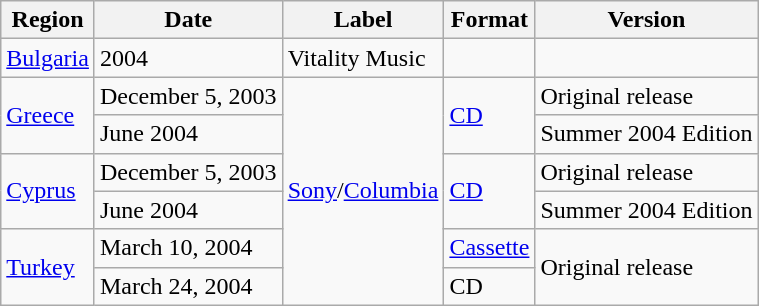<table class="wikitable">
<tr>
<th>Region</th>
<th>Date</th>
<th>Label</th>
<th>Format</th>
<th>Version</th>
</tr>
<tr>
<td><a href='#'>Bulgaria</a></td>
<td>2004</td>
<td>Vitality Music</td>
<td></td>
<td></td>
</tr>
<tr>
<td rowspan="2"><a href='#'>Greece</a></td>
<td>December 5, 2003</td>
<td rowspan="6"><a href='#'>Sony</a>/<a href='#'>Columbia</a></td>
<td rowspan="2"><a href='#'>CD</a></td>
<td>Original release</td>
</tr>
<tr>
<td>June 2004</td>
<td>Summer 2004 Edition</td>
</tr>
<tr>
<td rowspan="2"><a href='#'>Cyprus</a></td>
<td>December 5, 2003</td>
<td rowspan="2"><a href='#'>CD</a></td>
<td>Original release</td>
</tr>
<tr>
<td>June 2004</td>
<td>Summer 2004 Edition</td>
</tr>
<tr>
<td rowspan="2"><a href='#'>Turkey</a></td>
<td>March 10, 2004</td>
<td><a href='#'>Cassette</a></td>
<td rowspan="2">Original release</td>
</tr>
<tr>
<td>March 24, 2004</td>
<td>CD</td>
</tr>
</table>
